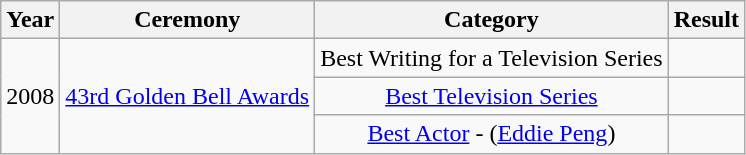<table class="wikitable sortable">
<tr>
<th>Year</th>
<th>Ceremony</th>
<th>Category</th>
<th>Result</th>
</tr>
<tr>
<td align="center" rowspan=3>2008</td>
<td align="center" rowspan=3><a href='#'>43rd Golden Bell Awards</a></td>
<td align="center">Best Writing for a Television Series</td>
<td></td>
</tr>
<tr>
<td align="center"><a href='#'>Best Television Series</a></td>
<td></td>
</tr>
<tr>
<td align="center"><a href='#'>Best Actor</a> - (<a href='#'>Eddie Peng</a>)</td>
<td></td>
</tr>
</table>
